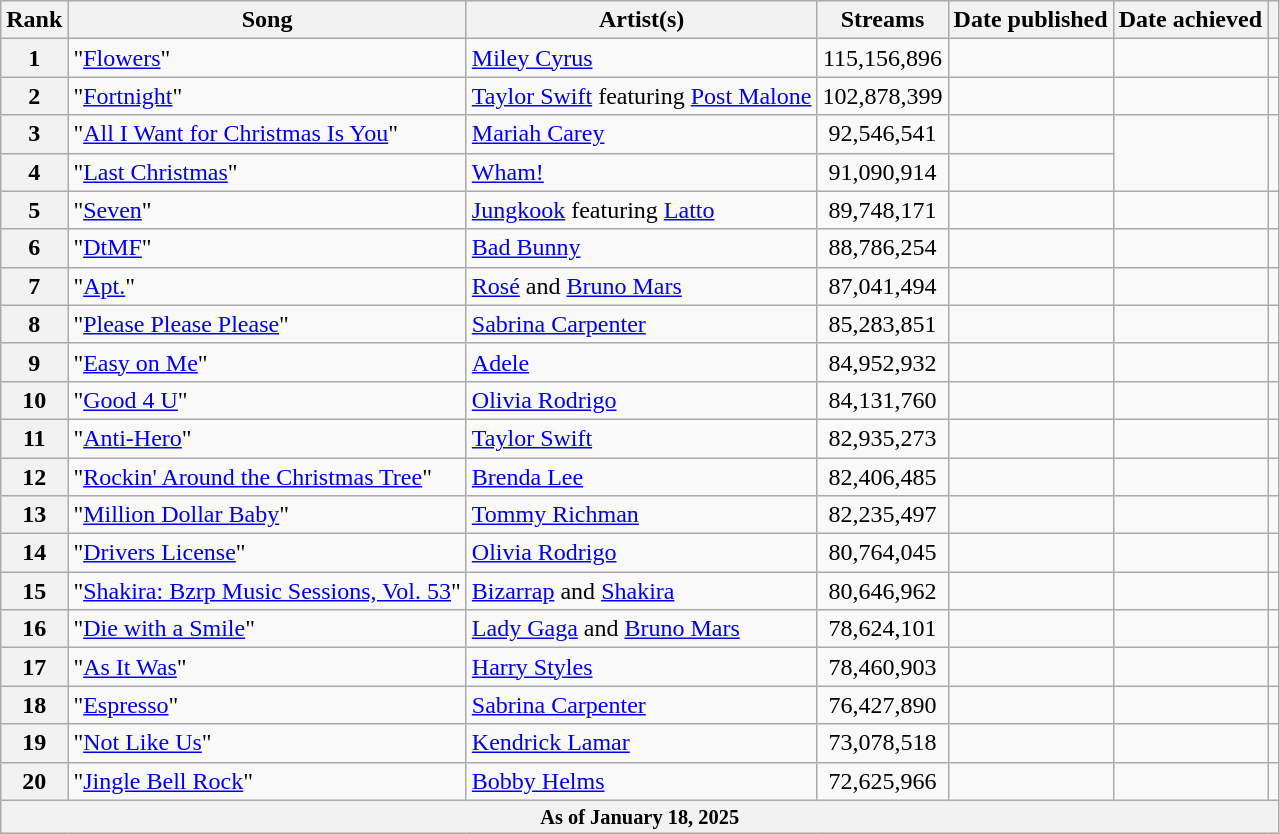<table class="wikitable sortable">
<tr>
<th>Rank</th>
<th>Song</th>
<th>Artist(s)</th>
<th>Streams</th>
<th>Date published</th>
<th>Date achieved</th>
<th class="unsortable"></th>
</tr>
<tr>
<th style="text-align:center;">1</th>
<td>"<a href='#'>Flowers</a>"</td>
<td><a href='#'>Miley Cyrus</a></td>
<td style="text-align:center;">115,156,896</td>
<td style="text-align:right;"></td>
<td style="text-align:right;"></td>
<td style="text-align:center;"></td>
</tr>
<tr>
<th style="text-align:center;">2</th>
<td>"<a href='#'>Fortnight</a>"</td>
<td><a href='#'>Taylor Swift</a> featuring <a href='#'>Post Malone</a></td>
<td style="text-align:center;">102,878,399</td>
<td style="text-align:right;"></td>
<td style="text-align:right;"></td>
<td style="text-align:center;"></td>
</tr>
<tr>
<th style="text-align:center;">3</th>
<td>"<a href='#'>All I Want for Christmas Is You</a>"</td>
<td><a href='#'>Mariah Carey</a></td>
<td style="text-align:center;">92,546,541</td>
<td style="text-align:right;"></td>
<td rowspan="2" style="text-align:right;"></td>
<td rowspan="2" style="text-align:center;"></td>
</tr>
<tr>
<th style="text-align:center;">4</th>
<td>"<a href='#'>Last Christmas</a>"</td>
<td><a href='#'>Wham!</a></td>
<td style="text-align:center;">91,090,914</td>
<td style="text-align:right;"></td>
</tr>
<tr>
<th style="text-align:center;">5</th>
<td>"<a href='#'>Seven</a>"</td>
<td><a href='#'>Jungkook</a> featuring <a href='#'>Latto</a></td>
<td style="text-align:center;">89,748,171</td>
<td style="text-align:right;"></td>
<td style="text-align:right;"></td>
<td style="text-align:center;"></td>
</tr>
<tr>
<th style="text-align:center;">6</th>
<td>"<a href='#'>DtMF</a>"</td>
<td><a href='#'>Bad Bunny</a></td>
<td style="text-align:center;">88,786,254</td>
<td style="text-align:right;"></td>
<td style="text-align:right;"></td>
<td style="text-align:center;"></td>
</tr>
<tr>
<th style="text-align:center;">7</th>
<td>"<a href='#'>Apt.</a>"</td>
<td><a href='#'>Rosé</a> and <a href='#'>Bruno Mars</a></td>
<td style="text-align:center;">87,041,494</td>
<td style="text-align:right;"></td>
<td style="text-align:right;"></td>
<td style="text-align:center;"></td>
</tr>
<tr>
<th style="text-align:center;">8</th>
<td>"<a href='#'>Please Please Please</a>"</td>
<td><a href='#'>Sabrina Carpenter</a></td>
<td style="text-align:center;">85,283,851</td>
<td style="text-align:right;"></td>
<td style="text-align:right;"></td>
<td style="text-align:center;"></td>
</tr>
<tr>
<th style="text-align:center;">9</th>
<td>"<a href='#'>Easy on Me</a>"</td>
<td><a href='#'>Adele</a></td>
<td style="text-align:center;">84,952,932</td>
<td style="text-align:right;"></td>
<td style="text-align:right;"></td>
<td style="text-align:center;"></td>
</tr>
<tr>
<th style="text-align:center;">10</th>
<td>"<a href='#'>Good 4 U</a>"</td>
<td><a href='#'>Olivia Rodrigo</a></td>
<td style="text-align:center;">84,131,760</td>
<td style="text-align:right;"></td>
<td style="text-align:right;"></td>
<td style="text-align:center;"></td>
</tr>
<tr>
<th style="text-align:center;">11</th>
<td>"<a href='#'>Anti-Hero</a>"</td>
<td><a href='#'>Taylor Swift</a></td>
<td style="text-align:center;">82,935,273</td>
<td style="text-align:right;"></td>
<td style="text-align:right;"></td>
<td style="text-align:center;"></td>
</tr>
<tr>
<th style="text-align:center;">12</th>
<td>"<a href='#'>Rockin' Around the Christmas Tree</a>"</td>
<td><a href='#'>Brenda Lee</a></td>
<td style="text-align:center;">82,406,485</td>
<td style="text-align:right;"></td>
<td style="text-align:right;"></td>
<td style="text-align:center;"></td>
</tr>
<tr>
<th style="text-align:center;">13</th>
<td>"<a href='#'>Million Dollar Baby</a>"</td>
<td><a href='#'>Tommy Richman</a></td>
<td style="text-align:center;">82,235,497</td>
<td style="text-align:right;"></td>
<td style="text-align:right;"></td>
<td style="text-align:center;"></td>
</tr>
<tr>
<th style="text-align:center;">14</th>
<td>"<a href='#'>Drivers License</a>"</td>
<td><a href='#'>Olivia Rodrigo</a></td>
<td style="text-align:center;">80,764,045</td>
<td style="text-align:right;"></td>
<td style="text-align:right;"></td>
<td style="text-align:center;"></td>
</tr>
<tr>
<th style="text-align:center;">15</th>
<td>"<a href='#'>Shakira: Bzrp Music Sessions, Vol. 53</a>"</td>
<td><a href='#'>Bizarrap</a> and <a href='#'>Shakira</a></td>
<td style="text-align:center;">80,646,962</td>
<td style="text-align:right;"></td>
<td style="text-align:right;"></td>
<td style="text-align:center;"></td>
</tr>
<tr>
<th style="text-align:center;">16</th>
<td>"<a href='#'>Die with a Smile</a>"</td>
<td><a href='#'>Lady Gaga</a> and <a href='#'>Bruno Mars</a></td>
<td style="text-align:center;">78,624,101</td>
<td style="text-align:right;"></td>
<td style="text-align:right;"></td>
<td style="text-align:center;"></td>
</tr>
<tr>
<th style="text-align:center;">17</th>
<td>"<a href='#'>As It Was</a>"</td>
<td><a href='#'>Harry Styles</a></td>
<td style="text-align:center;">78,460,903</td>
<td style="text-align:right;"></td>
<td style="text-align:right;"></td>
<td style="text-align:center;"></td>
</tr>
<tr>
<th style="text-align:center;">18</th>
<td>"<a href='#'>Espresso</a>"</td>
<td><a href='#'>Sabrina Carpenter</a></td>
<td style="text-align:center;">76,427,890</td>
<td style="text-align:right;"></td>
<td style="text-align:right;"></td>
<td style="text-align:center;"></td>
</tr>
<tr>
<th style="text-align:center;">19</th>
<td>"<a href='#'>Not Like Us</a>"</td>
<td><a href='#'>Kendrick Lamar</a></td>
<td style="text-align:center;">73,078,518</td>
<td style="text-align:right;"></td>
<td style="text-align:right;"></td>
<td style="text-align:center;"></td>
</tr>
<tr>
<th style="text-align:center;">20</th>
<td>"<a href='#'>Jingle Bell Rock</a>"</td>
<td><a href='#'>Bobby Helms</a></td>
<td style="text-align:center;">72,625,966</td>
<td style="text-align:right;"></td>
<td style="text-align:right;"></td>
<td style="text-align:center;"></td>
</tr>
<tr>
<th colspan="9" style="text-align:center; font-size:85%;">As of January 18, 2025</th>
</tr>
</table>
